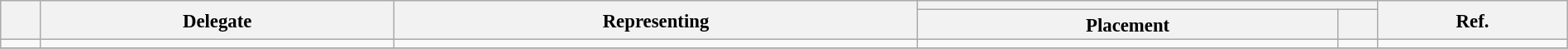<table class="wikitable" style="text-align:center; font-size:95%; line-height:17px; width:100%;">
<tr>
<th rowspan="2"></th>
<th rowspan="2">Delegate</th>
<th rowspan="2">Representing</th>
<th colspan="2"></th>
<th rowspan="2">Ref.</th>
</tr>
<tr>
<th>Placement</th>
<th></th>
</tr>
<tr>
<td></td>
<td></td>
<td></td>
<td></td>
<td></td>
<td></td>
</tr>
<tr>
</tr>
</table>
